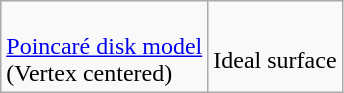<table class=wikitable>
<tr>
<td><br><a href='#'>Poincaré disk model</a><br>(Vertex centered)</td>
<td><br>Ideal surface</td>
</tr>
</table>
